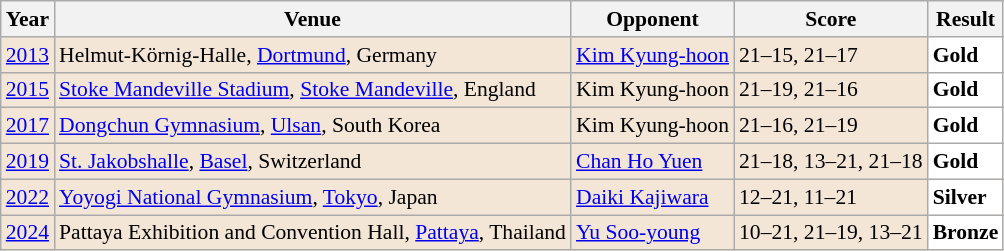<table class="sortable wikitable" style="font-size: 90%;">
<tr>
<th>Year</th>
<th>Venue</th>
<th>Opponent</th>
<th>Score</th>
<th>Result</th>
</tr>
<tr style="background:#F3E6D7">
<td align="center"><a href='#'>2013</a></td>
<td align="left">Helmut-Körnig-Halle, <a href='#'>Dortmund</a>, Germany</td>
<td align="left"> <a href='#'>Kim Kyung-hoon</a></td>
<td align="left">21–15, 21–17</td>
<td style="text-align:left; background:white"> <strong>Gold</strong></td>
</tr>
<tr style="background:#F3E6D7">
<td align="center"><a href='#'>2015</a></td>
<td align="left"><a href='#'>Stoke Mandeville Stadium</a>, <a href='#'>Stoke Mandeville</a>, England</td>
<td align="left"> Kim Kyung-hoon</td>
<td align="left">21–19, 21–16</td>
<td style="text-align:left; background:white"> <strong>Gold</strong></td>
</tr>
<tr style="background:#F3E6D7">
<td align="center"><a href='#'>2017</a></td>
<td align="left"><a href='#'>Dongchun Gymnasium</a>, <a href='#'>Ulsan</a>, South Korea</td>
<td align="left"> Kim Kyung-hoon</td>
<td align="left">21–16, 21–19</td>
<td style="text-align:left; background:white"> <strong>Gold</strong></td>
</tr>
<tr style="background:#F3E6D7">
<td align="center"><a href='#'>2019</a></td>
<td align="left"><a href='#'>St. Jakobshalle</a>, <a href='#'>Basel</a>, Switzerland</td>
<td align="left"> <a href='#'>Chan Ho Yuen</a></td>
<td align="left">21–18, 13–21, 21–18</td>
<td style="text-align:left; background:white"> <strong>Gold</strong></td>
</tr>
<tr style="background:#F3E6D7">
<td align="center"><a href='#'>2022</a></td>
<td align="left"><a href='#'>Yoyogi National Gymnasium</a>, <a href='#'>Tokyo</a>, Japan</td>
<td align="left"> <a href='#'>Daiki Kajiwara</a></td>
<td align="left">12–21, 11–21</td>
<td style="text-align:left; background:white"> <strong>Silver</strong></td>
</tr>
<tr style="background:#F3E6D7">
<td align="center"><a href='#'>2024</a></td>
<td align="left">Pattaya Exhibition and Convention Hall, <a href='#'>Pattaya</a>, Thailand</td>
<td align="left"> <a href='#'>Yu Soo-young</a></td>
<td align="left">10–21, 21–19, 13–21</td>
<td style="text-align:left; background:white"> <strong>Bronze</strong></td>
</tr>
</table>
